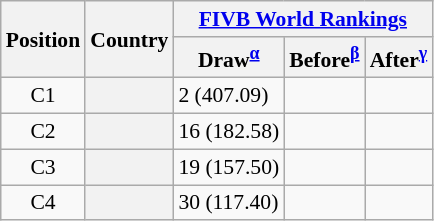<table class="wikitable sortable plainrowheaders sticky-header col3right col4center col5center col6center" style="font-size:90%; white-space:nowrap">
<tr>
<th rowspan=2>Position</th>
<th rowspan=2>Country</th>
<th colspan=3><a href='#'>FIVB World Rankings</a></th>
</tr>
<tr>
<th>Draw<sup><strong><a href='#'>α</a></strong></sup></th>
<th>Before<sup><strong><a href='#'>β</a></strong></sup></th>
<th>After<sup><strong><a href='#'>γ</a></strong></sup></th>
</tr>
<tr>
<td style="text-align:center">C1</td>
<th scope="row"></th>
<td>2 (407.09)</td>
<td></td>
<td></td>
</tr>
<tr>
<td style="text-align:center">C2</td>
<th scope="row"></th>
<td>16 (182.58)</td>
<td></td>
<td></td>
</tr>
<tr>
<td style="text-align:center">C3</td>
<th scope="row"></th>
<td>19 (157.50)</td>
<td></td>
<td></td>
</tr>
<tr>
<td style="text-align:center">C4</td>
<th scope="row"></th>
<td>30 (117.40)</td>
<td></td>
<td></td>
</tr>
</table>
